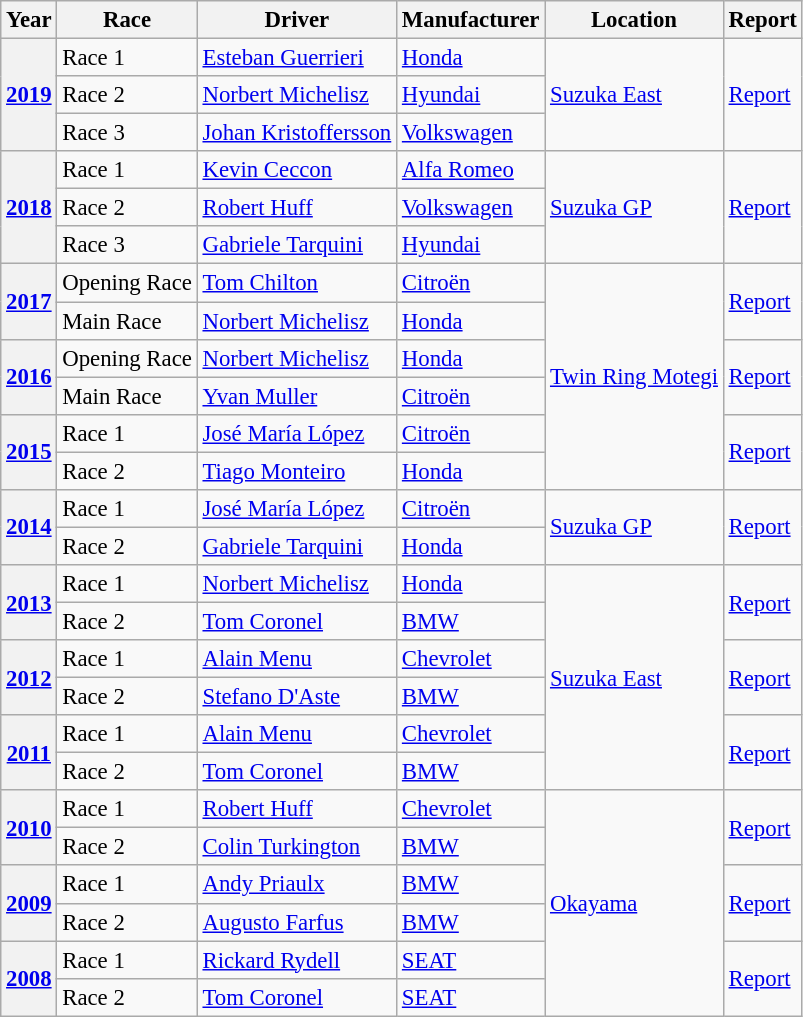<table class="wikitable" style="font-size: 95%;">
<tr>
<th>Year</th>
<th>Race</th>
<th>Driver</th>
<th>Manufacturer</th>
<th>Location</th>
<th>Report</th>
</tr>
<tr>
<th rowspan="3"><a href='#'>2019</a></th>
<td>Race 1</td>
<td> <a href='#'>Esteban Guerrieri</a></td>
<td> <a href='#'>Honda</a></td>
<td rowspan="3"><a href='#'>Suzuka East</a></td>
<td rowspan="3"><a href='#'>Report</a></td>
</tr>
<tr>
<td>Race 2</td>
<td> <a href='#'>Norbert Michelisz</a></td>
<td> <a href='#'>Hyundai</a></td>
</tr>
<tr>
<td>Race 3</td>
<td> <a href='#'>Johan Kristoffersson</a></td>
<td> <a href='#'>Volkswagen</a></td>
</tr>
<tr>
<th rowspan=3><a href='#'>2018</a></th>
<td>Race 1</td>
<td> <a href='#'>Kevin Ceccon</a></td>
<td> <a href='#'>Alfa Romeo</a></td>
<td rowspan=3><a href='#'>Suzuka GP</a></td>
<td rowspan=3><a href='#'>Report</a></td>
</tr>
<tr>
<td>Race 2</td>
<td> <a href='#'>Robert Huff</a></td>
<td> <a href='#'>Volkswagen</a></td>
</tr>
<tr>
<td>Race 3</td>
<td> <a href='#'>Gabriele Tarquini</a></td>
<td> <a href='#'>Hyundai</a></td>
</tr>
<tr>
<th rowspan="2"><a href='#'>2017</a></th>
<td>Opening Race</td>
<td> <a href='#'>Tom Chilton</a></td>
<td> <a href='#'>Citroën</a></td>
<td rowspan="6"><a href='#'>Twin Ring Motegi</a></td>
<td rowspan="2"><a href='#'>Report</a></td>
</tr>
<tr>
<td>Main Race</td>
<td> <a href='#'>Norbert Michelisz</a></td>
<td> <a href='#'>Honda</a></td>
</tr>
<tr>
<th rowspan="2"><a href='#'>2016</a></th>
<td>Opening Race</td>
<td> <a href='#'>Norbert Michelisz</a></td>
<td> <a href='#'>Honda</a></td>
<td rowspan="2"><a href='#'>Report</a></td>
</tr>
<tr>
<td>Main Race</td>
<td> <a href='#'>Yvan Muller</a></td>
<td> <a href='#'>Citroën</a></td>
</tr>
<tr>
<th rowspan=2><a href='#'>2015</a></th>
<td>Race 1</td>
<td> <a href='#'>José María López</a></td>
<td> <a href='#'>Citroën</a></td>
<td rowspan=2><a href='#'>Report</a></td>
</tr>
<tr>
<td>Race 2</td>
<td> <a href='#'>Tiago Monteiro</a></td>
<td> <a href='#'>Honda</a></td>
</tr>
<tr>
<th rowspan=2><a href='#'>2014</a></th>
<td>Race 1</td>
<td> <a href='#'>José María López</a></td>
<td> <a href='#'>Citroën</a></td>
<td rowspan=2><a href='#'>Suzuka GP</a></td>
<td rowspan=2><a href='#'>Report</a></td>
</tr>
<tr>
<td>Race 2</td>
<td> <a href='#'>Gabriele Tarquini</a></td>
<td> <a href='#'>Honda</a></td>
</tr>
<tr>
<th rowspan=2><a href='#'>2013</a></th>
<td>Race 1</td>
<td> <a href='#'>Norbert Michelisz</a></td>
<td> <a href='#'>Honda</a></td>
<td rowspan=6><a href='#'>Suzuka East</a></td>
<td rowspan=2><a href='#'>Report</a></td>
</tr>
<tr>
<td>Race 2</td>
<td> <a href='#'>Tom Coronel</a></td>
<td> <a href='#'>BMW</a></td>
</tr>
<tr>
<th rowspan=2><a href='#'>2012</a></th>
<td>Race 1</td>
<td> <a href='#'>Alain Menu</a></td>
<td> <a href='#'>Chevrolet</a></td>
<td rowspan=2><a href='#'>Report</a></td>
</tr>
<tr>
<td>Race 2</td>
<td> <a href='#'>Stefano D'Aste</a></td>
<td> <a href='#'>BMW</a></td>
</tr>
<tr>
<th rowspan=2><a href='#'>2011</a></th>
<td>Race 1</td>
<td> <a href='#'>Alain Menu</a></td>
<td> <a href='#'>Chevrolet</a></td>
<td rowspan=2><a href='#'>Report</a></td>
</tr>
<tr>
<td>Race 2</td>
<td> <a href='#'>Tom Coronel</a></td>
<td> <a href='#'>BMW</a></td>
</tr>
<tr>
<th rowspan=2><a href='#'>2010</a></th>
<td>Race 1</td>
<td> <a href='#'>Robert Huff</a></td>
<td> <a href='#'>Chevrolet</a></td>
<td rowspan=6><a href='#'>Okayama</a></td>
<td rowspan=2><a href='#'>Report</a></td>
</tr>
<tr>
<td>Race 2</td>
<td> <a href='#'>Colin Turkington</a></td>
<td> <a href='#'>BMW</a></td>
</tr>
<tr>
<th rowspan=2><a href='#'>2009</a></th>
<td>Race 1</td>
<td> <a href='#'>Andy Priaulx</a></td>
<td> <a href='#'>BMW</a></td>
<td rowspan=2><a href='#'>Report</a></td>
</tr>
<tr>
<td>Race 2</td>
<td> <a href='#'>Augusto Farfus</a></td>
<td> <a href='#'>BMW</a></td>
</tr>
<tr>
<th rowspan=2><a href='#'>2008</a></th>
<td>Race 1</td>
<td> <a href='#'>Rickard Rydell</a></td>
<td> <a href='#'>SEAT</a></td>
<td rowspan=2><a href='#'>Report</a></td>
</tr>
<tr>
<td>Race 2</td>
<td> <a href='#'>Tom Coronel</a></td>
<td> <a href='#'>SEAT</a></td>
</tr>
</table>
